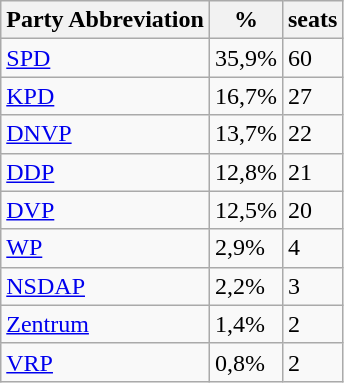<table class="wikitable">
<tr>
<th>Party Abbreviation</th>
<th>%</th>
<th>seats</th>
</tr>
<tr>
<td><a href='#'>SPD</a></td>
<td>35,9%</td>
<td>60</td>
</tr>
<tr>
<td><a href='#'>KPD</a></td>
<td>16,7%</td>
<td>27</td>
</tr>
<tr>
<td><a href='#'>DNVP</a></td>
<td>13,7%</td>
<td>22</td>
</tr>
<tr>
<td><a href='#'>DDP</a></td>
<td>12,8%</td>
<td>21</td>
</tr>
<tr>
<td><a href='#'>DVP</a></td>
<td>12,5%</td>
<td>20</td>
</tr>
<tr>
<td><a href='#'>WP</a></td>
<td>2,9%</td>
<td>4</td>
</tr>
<tr>
<td><a href='#'>NSDAP</a></td>
<td>2,2%</td>
<td>3</td>
</tr>
<tr>
<td><a href='#'>Zentrum</a></td>
<td>1,4%</td>
<td>2</td>
</tr>
<tr>
<td><a href='#'>VRP</a></td>
<td>0,8%</td>
<td>2</td>
</tr>
</table>
